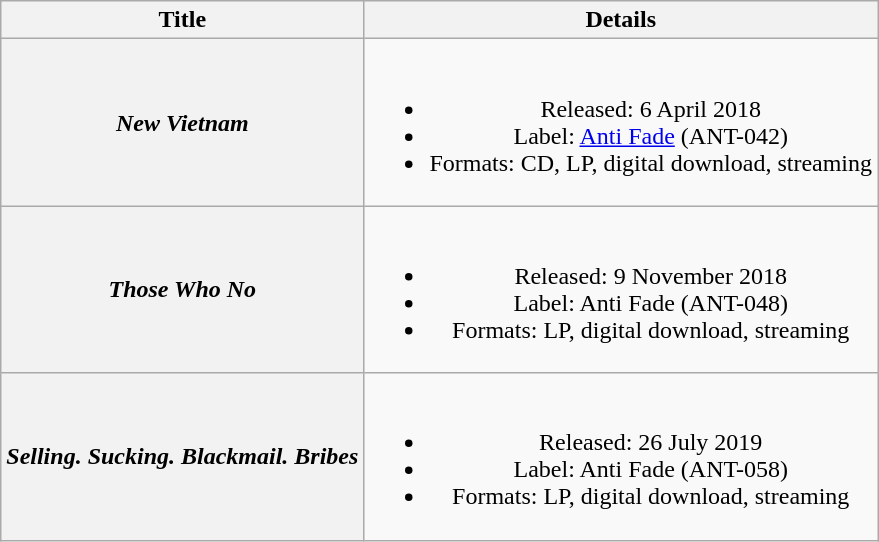<table class="wikitable plainrowheaders" style="text-align:center;">
<tr>
<th>Title</th>
<th>Details</th>
</tr>
<tr>
<th scope="row"><em>New Vietnam</em></th>
<td><br><ul><li>Released: 6 April 2018</li><li>Label: <a href='#'>Anti Fade</a> (ANT-042)</li><li>Formats: CD, LP, digital download, streaming</li></ul></td>
</tr>
<tr>
<th scope="row"><em>Those Who No</em></th>
<td><br><ul><li>Released: 9 November 2018</li><li>Label: Anti Fade (ANT-048)</li><li>Formats: LP, digital download, streaming</li></ul></td>
</tr>
<tr>
<th scope="row"><em>Selling. Sucking. Blackmail. Bribes</em></th>
<td><br><ul><li>Released: 26 July 2019</li><li>Label: Anti Fade (ANT-058)</li><li>Formats: LP, digital download, streaming</li></ul></td>
</tr>
</table>
